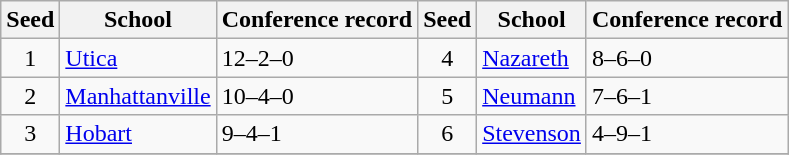<table class="wikitable">
<tr>
<th>Seed</th>
<th>School</th>
<th>Conference record</th>
<th>Seed</th>
<th>School</th>
<th>Conference record</th>
</tr>
<tr>
<td align=center>1</td>
<td><a href='#'>Utica</a></td>
<td>12–2–0</td>
<td align=center>4</td>
<td><a href='#'>Nazareth</a></td>
<td>8–6–0</td>
</tr>
<tr>
<td align=center>2</td>
<td><a href='#'>Manhattanville</a></td>
<td>10–4–0</td>
<td align=center>5</td>
<td><a href='#'>Neumann</a></td>
<td>7–6–1</td>
</tr>
<tr>
<td align=center>3</td>
<td><a href='#'>Hobart</a></td>
<td>9–4–1</td>
<td align=center>6</td>
<td><a href='#'>Stevenson</a></td>
<td>4–9–1</td>
</tr>
<tr>
</tr>
</table>
